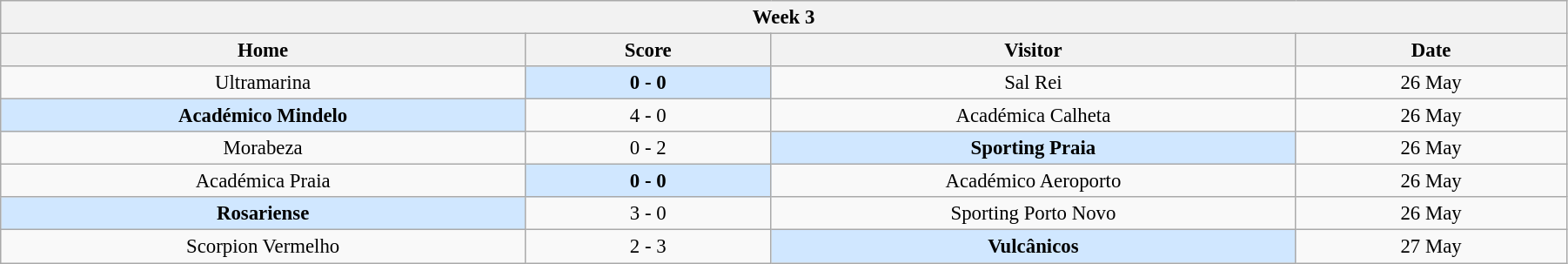<table class="wikitable" style="font-size:95%; text-align: center; width: 95%;">
<tr>
<th colspan="12" style="with: 100%;" align=center>Week 3</th>
</tr>
<tr>
<th width="200">Home</th>
<th width="90">Score</th>
<th width="200">Visitor</th>
<th width="100">Date</th>
</tr>
<tr align=center>
<td>Ultramarina</td>
<td bgcolor=#D0E7FF><strong> 0 - 0</strong></td>
<td>Sal Rei</td>
<td>26 May</td>
</tr>
<tr align=center>
<td bgcolor=#D0E7FF><strong>Académico Mindelo</strong></td>
<td>4 - 0</td>
<td>Académica Calheta</td>
<td>26 May</td>
</tr>
<tr align=center>
<td>Morabeza</td>
<td>0 - 2</td>
<td bgcolor=#D0E7FF><strong>Sporting Praia</strong></td>
<td>26 May</td>
</tr>
<tr align=center>
<td>Académica Praia</td>
<td bgcolor=#D0E7FF><strong>0 - 0</strong></td>
<td>Académico Aeroporto</td>
<td>26 May</td>
</tr>
<tr align=center>
<td bgcolor=#D0E7FF><strong>Rosariense</strong></td>
<td>3 - 0</td>
<td>Sporting Porto Novo</td>
<td>26 May</td>
</tr>
<tr align=center>
<td>Scorpion Vermelho</td>
<td>2 - 3</td>
<td bgcolor=#D0E7FF><strong>Vulcânicos</strong></td>
<td>27 May</td>
</tr>
</table>
